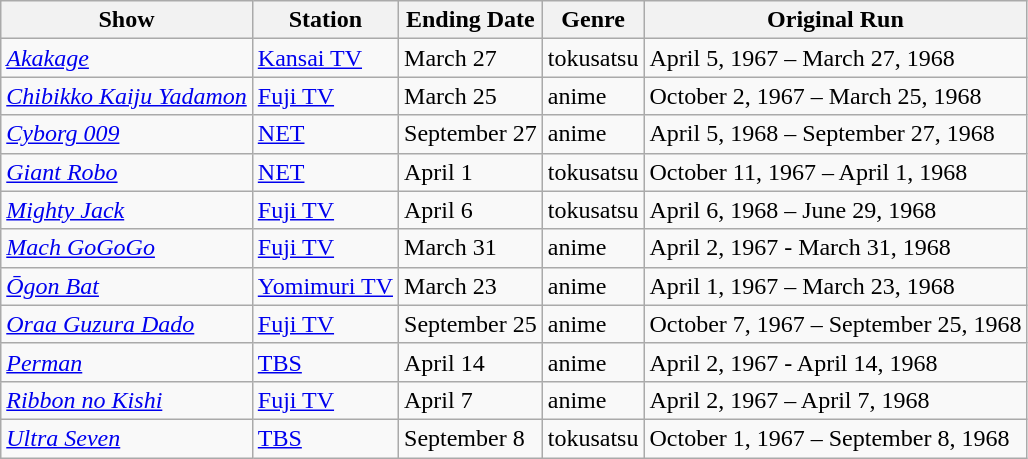<table class="wikitable sortable">
<tr>
<th>Show</th>
<th>Station</th>
<th>Ending Date</th>
<th>Genre</th>
<th>Original Run</th>
</tr>
<tr>
<td><em><a href='#'>Akakage</a></em></td>
<td><a href='#'>Kansai TV</a></td>
<td>March 27</td>
<td>tokusatsu</td>
<td>April 5, 1967 – March 27, 1968</td>
</tr>
<tr>
<td><em><a href='#'>Chibikko Kaiju Yadamon</a></em></td>
<td><a href='#'>Fuji TV</a></td>
<td>March 25</td>
<td>anime</td>
<td>October 2, 1967 – March 25, 1968</td>
</tr>
<tr>
<td><em><a href='#'>Cyborg 009</a></em></td>
<td><a href='#'>NET</a></td>
<td>September 27</td>
<td>anime</td>
<td>April 5, 1968 – September 27, 1968</td>
</tr>
<tr>
<td><em><a href='#'>Giant Robo</a></em></td>
<td><a href='#'>NET</a></td>
<td>April 1</td>
<td>tokusatsu</td>
<td>October 11, 1967 – April 1, 1968</td>
</tr>
<tr>
<td><em><a href='#'>Mighty Jack</a></em></td>
<td><a href='#'>Fuji TV</a></td>
<td>April 6</td>
<td>tokusatsu</td>
<td>April 6, 1968 – June 29, 1968</td>
</tr>
<tr>
<td><em><a href='#'>Mach GoGoGo</a></em></td>
<td><a href='#'>Fuji TV</a></td>
<td>March 31</td>
<td>anime</td>
<td>April 2, 1967 - March 31, 1968</td>
</tr>
<tr>
<td><em><a href='#'>Ōgon Bat</a></em></td>
<td><a href='#'>Yomimuri TV</a></td>
<td>March 23</td>
<td>anime</td>
<td>April 1, 1967 – March 23, 1968</td>
</tr>
<tr>
<td><em><a href='#'>Oraa Guzura Dado</a></em></td>
<td><a href='#'>Fuji TV</a></td>
<td>September 25</td>
<td>anime</td>
<td>October 7, 1967 – September 25, 1968</td>
</tr>
<tr>
<td><em><a href='#'>Perman</a></em></td>
<td><a href='#'>TBS</a></td>
<td>April 14</td>
<td>anime</td>
<td>April 2, 1967 - April 14, 1968</td>
</tr>
<tr>
<td><em><a href='#'>Ribbon no Kishi</a></em></td>
<td><a href='#'>Fuji TV</a></td>
<td>April 7</td>
<td>anime</td>
<td>April 2, 1967 – April 7, 1968</td>
</tr>
<tr>
<td><em><a href='#'>Ultra Seven</a></em></td>
<td><a href='#'>TBS</a></td>
<td>September 8</td>
<td>tokusatsu</td>
<td>October 1, 1967 – September 8, 1968</td>
</tr>
</table>
